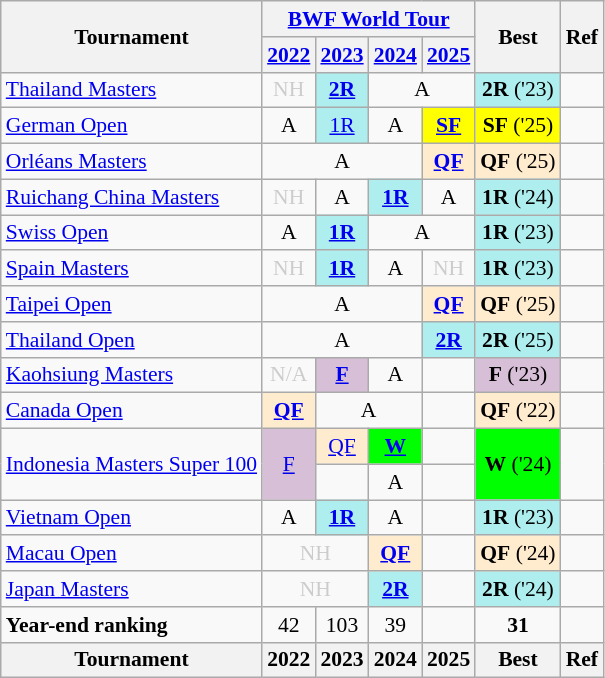<table class="wikitable" style="font-size:90%; text-align:center">
<tr>
<th rowspan="2">Tournament</th>
<th colspan="4"><a href='#'>BWF World Tour</a></th>
<th rowspan="2">Best</th>
<th rowspan="2">Ref</th>
</tr>
<tr>
<th><a href='#'>2022</a></th>
<th><a href='#'>2023</a></th>
<th><a href='#'>2024</a></th>
<th><a href='#'>2025</a></th>
</tr>
<tr>
<td align="left"><a href='#'>Thailand Masters</a></td>
<td style=color:#ccc>NH</td>
<td bgcolor=AFEEEE><strong><a href='#'>2R</a></strong></td>
<td colspan="2">A</td>
<td bgcolor=AFEEEE><strong>2R</strong> ('23)</td>
<td></td>
</tr>
<tr>
<td align="left"><a href='#'> German Open</a></td>
<td>A</td>
<td bgcolor=AFEEEE><a href='#'>1R</a></td>
<td>A</td>
<td bgcolor=FFFF00><a href='#'><strong>SF</strong></a></td>
<td bgcolor=FFFF00><strong>SF</strong> ('25)</td>
<td></td>
</tr>
<tr>
<td align="left"><a href='#'>Orléans Masters</a></td>
<td colspan="3">A</td>
<td bgcolor=FFEBCD><a href='#'><strong>QF</strong></a></td>
<td bgcolor=FFEBCD><strong>QF</strong> ('25)</td>
<td></td>
</tr>
<tr>
<td align="left"><a href='#'>Ruichang China Masters</a></td>
<td style=color:#ccc>NH</td>
<td>A</td>
<td bgcolor=AFEEEE><a href='#'><strong>1R</strong></a></td>
<td>A</td>
<td bgcolor=AFEEEE><strong>1R</strong> ('24)</td>
<td></td>
</tr>
<tr>
<td align="left"><a href='#'>Swiss Open</a></td>
<td>A</td>
<td bgcolor=AFEEEE><a href='#'><strong>1R</strong></a></td>
<td colspan="2">A</td>
<td bgcolor=AFEEEE><strong>1R</strong> ('23)</td>
<td></td>
</tr>
<tr>
<td align="left"><a href='#'>Spain Masters</a></td>
<td style=color:#ccc>NH</td>
<td bgcolor=AFEEEE><a href='#'><strong>1R</strong></a></td>
<td>A</td>
<td style=color:#ccc>NH</td>
<td bgcolor=AFEEEE><strong>1R</strong> ('23)</td>
<td></td>
</tr>
<tr>
<td align="left"><a href='#'>Taipei Open</a></td>
<td colspan="3">A</td>
<td bgcolor=FFEBCD><strong><a href='#'>QF</a></strong></td>
<td bgcolor=FFEBCD><strong>QF</strong> ('25)</td>
<td></td>
</tr>
<tr>
<td align="left"><a href='#'>Thailand Open</a></td>
<td colspan="3">A</td>
<td bgcolor=AFEEEE><a href='#'><strong>2R</strong></a></td>
<td bgcolor=AFEEEE><strong>2R</strong> ('25)</td>
<td></td>
</tr>
<tr>
<td align="left"><a href='#'>Kaohsiung Masters</a></td>
<td style=color:#ccc>N/A</td>
<td bgcolor=D8BFD8><a href='#'><strong>F</strong></a></td>
<td>A</td>
<td></td>
<td bgcolor=D8BFD8><strong>F</strong> ('23)</td>
<td></td>
</tr>
<tr>
<td align="left"><a href='#'>Canada Open</a></td>
<td bgcolor=FFEBCD><a href='#'><strong>QF</strong></a></td>
<td colspan="2">A</td>
<td></td>
<td bgcolor=FFEBCD><strong>QF</strong> ('22)</td>
<td></td>
</tr>
<tr>
<td rowspan="2" align=left><a href='#'>Indonesia Masters Super 100</a></td>
<td rowspan="2" bgcolor=D8BFD8><a href='#'>F</a></td>
<td bgcolor=FFEBCD><a href='#'>QF</a></td>
<td bgcolor=00FF00><a href='#'><strong>W</strong></a></td>
<td></td>
<td rowspan="2" bgcolor=00FF00><strong>W</strong> ('24)</td>
<td rowspan="2"></td>
</tr>
<tr>
<td><a href='#'></a></td>
<td>A</td>
<td></td>
</tr>
<tr>
<td align="left"><a href='#'> Vietnam Open</a></td>
<td>A</td>
<td bgcolor=AFEEEE><a href='#'><strong>1R</strong></a></td>
<td>A</td>
<td></td>
<td bgcolor=AFEEEE><strong>1R</strong> ('23)</td>
<td></td>
</tr>
<tr>
<td align="left"><a href='#'>Macau Open</a></td>
<td colspan="2" style=color:#ccc>NH</td>
<td bgcolor=FFEBCD><a href='#'><strong>QF</strong></a></td>
<td></td>
<td bgcolor=FFEBCD><strong>QF</strong> ('24)</td>
<td></td>
</tr>
<tr>
<td align="left"><a href='#'>Japan Masters</a></td>
<td colspan="2" style=color:#ccc>NH</td>
<td bgcolor=AFEEEE><a href='#'><strong>2R</strong></a></td>
<td></td>
<td bgcolor=AFEEEE><strong>2R</strong> ('24)</td>
<td></td>
</tr>
<tr>
<td align=left><strong>Year-end ranking</strong></td>
<td>42</td>
<td>103</td>
<td>39</td>
<td></td>
<td><strong>31</strong></td>
<td></td>
</tr>
<tr>
<th>Tournament</th>
<th>2022</th>
<th>2023</th>
<th>2024</th>
<th>2025</th>
<th>Best</th>
<th>Ref</th>
</tr>
</table>
